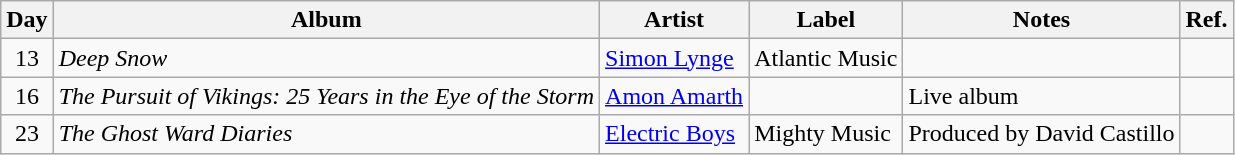<table class="wikitable">
<tr>
<th>Day</th>
<th>Album</th>
<th>Artist</th>
<th>Label</th>
<th>Notes</th>
<th>Ref.</th>
</tr>
<tr>
<td rowspan="1" style="text-align:center;">13</td>
<td><em>Deep Snow</em></td>
<td><a href='#'>Simon Lynge</a></td>
<td>Atlantic Music</td>
<td></td>
<td style="text-align:center;"></td>
</tr>
<tr>
<td rowspan="1" style="text-align:center;">16</td>
<td><em>The Pursuit of Vikings: 25 Years in the Eye of the Storm</em></td>
<td><a href='#'>Amon Amarth</a></td>
<td></td>
<td>Live album</td>
<td style="text-align:center;"></td>
</tr>
<tr>
<td rowspan="1" style="text-align:center;">23</td>
<td><em>The Ghost Ward Diaries</em></td>
<td><a href='#'>Electric Boys</a></td>
<td>Mighty Music</td>
<td>Produced by David Castillo</td>
<td></td>
</tr>
</table>
